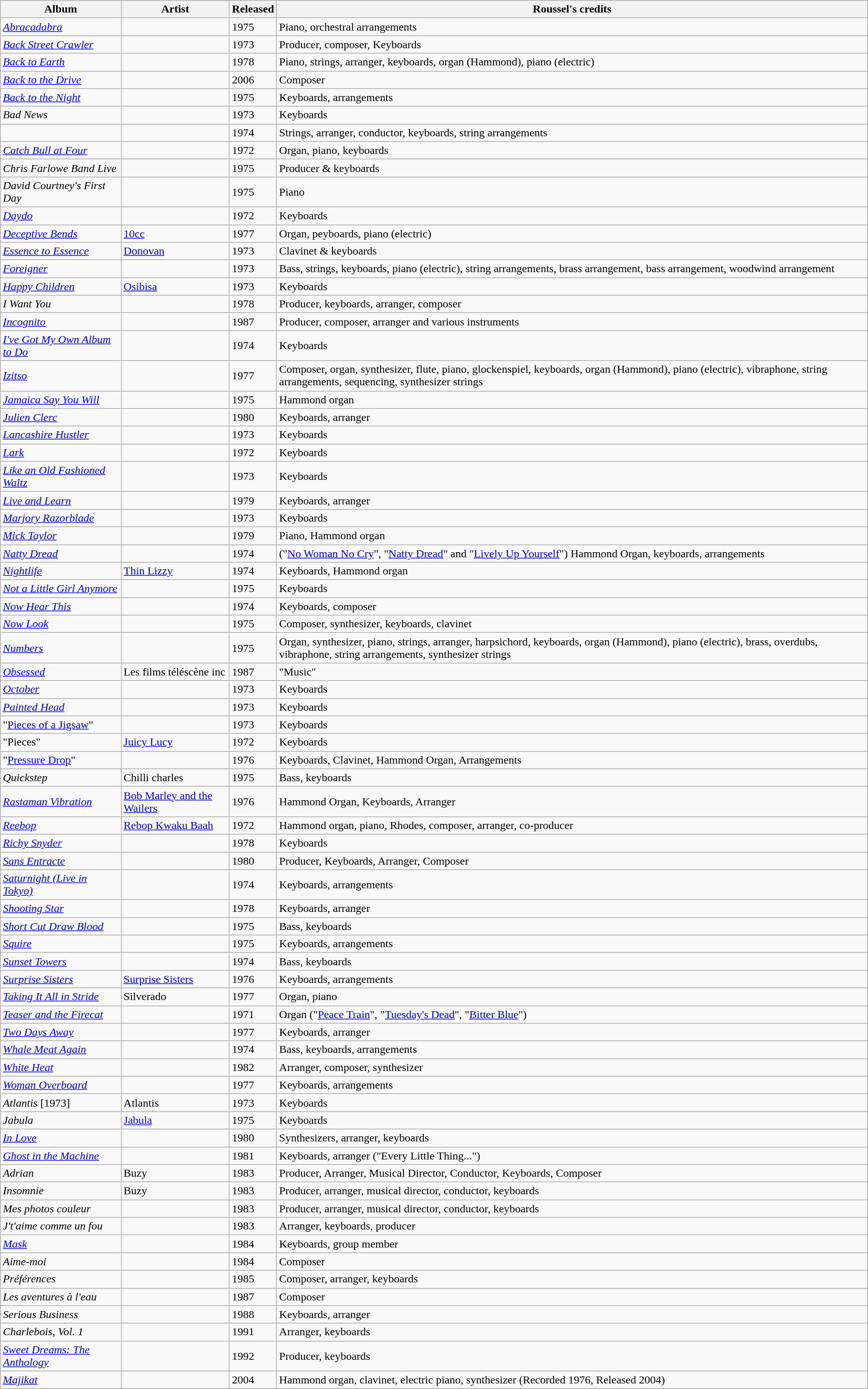<table class="wikitable sortable">
<tr>
<th>Album</th>
<th>Artist</th>
<th>Released</th>
<th>Roussel's credits</th>
</tr>
<tr>
<td><em><a href='#'>Abracadabra</a></em></td>
<td></td>
<td>1975</td>
<td>Piano, orchestral arrangements</td>
</tr>
<tr>
<td><em><a href='#'>Back Street Crawler</a></em></td>
<td></td>
<td>1973</td>
<td>Producer, composer, Keyboards</td>
</tr>
<tr>
<td><em><a href='#'>Back to Earth</a></em></td>
<td></td>
<td>1978</td>
<td>Piano, strings, arranger, keyboards, organ (Hammond), piano (electric)</td>
</tr>
<tr>
<td><em><a href='#'>Back to the Drive</a></em></td>
<td></td>
<td>2006</td>
<td>Composer</td>
</tr>
<tr>
<td><em><a href='#'>Back to the Night</a></em></td>
<td></td>
<td>1975</td>
<td>Keyboards, arrangements</td>
</tr>
<tr>
<td><em>Bad News</em></td>
<td></td>
<td>1973</td>
<td>Keyboards</td>
</tr>
<tr>
<td></td>
<td></td>
<td>1974</td>
<td>Strings, arranger, conductor, keyboards, string arrangements</td>
</tr>
<tr>
<td><em><a href='#'>Catch Bull at Four</a></em></td>
<td></td>
<td>1972</td>
<td>Organ, piano, keyboards</td>
</tr>
<tr>
<td><em>Chris Farlowe Band Live</em></td>
<td></td>
<td>1975</td>
<td>Producer & keyboards</td>
</tr>
<tr>
<td><em>David Courtney's First Day</em></td>
<td></td>
<td>1975</td>
<td>Piano</td>
</tr>
<tr>
<td><em><a href='#'>Daydo</a></em></td>
<td></td>
<td>1972</td>
<td>Keyboards</td>
</tr>
<tr>
<td><em><a href='#'>Deceptive Bends</a></em></td>
<td><a href='#'>10cc</a></td>
<td>1977</td>
<td>Organ, peyboards, piano (electric)</td>
</tr>
<tr>
<td><em><a href='#'>Essence to Essence</a></em></td>
<td><a href='#'>Donovan</a></td>
<td>1973</td>
<td>Clavinet & keyboards</td>
</tr>
<tr>
<td><em><a href='#'>Foreigner</a></em></td>
<td></td>
<td>1973</td>
<td>Bass, strings, keyboards, piano (electric), string arrangements, brass arrangement, bass arrangement, woodwind arrangement</td>
</tr>
<tr>
<td><em><a href='#'>Happy Children</a></em></td>
<td><a href='#'>Osibisa</a></td>
<td>1973</td>
<td>Keyboards</td>
</tr>
<tr>
<td><em>I Want You</em></td>
<td></td>
<td>1978</td>
<td>Producer, keyboards, arranger, composer</td>
</tr>
<tr>
<td><em><a href='#'>Incognito</a></em></td>
<td></td>
<td>1987</td>
<td>Producer, composer, arranger and various instruments</td>
</tr>
<tr>
<td><em><a href='#'>I've Got My Own Album to Do</a></em></td>
<td></td>
<td>1974</td>
<td>Keyboards</td>
</tr>
<tr>
<td><em><a href='#'>Izitso</a></em></td>
<td></td>
<td>1977</td>
<td>Composer, organ, synthesizer, flute, piano, glockenspiel, keyboards, organ (Hammond), piano (electric), vibraphone, string arrangements, sequencing, synthesizer strings</td>
</tr>
<tr>
<td><em><a href='#'>Jamaica Say You Will</a></em></td>
<td></td>
<td>1975</td>
<td>Hammond organ</td>
</tr>
<tr>
<td><em><a href='#'>Julien Clerc</a></em></td>
<td></td>
<td>1980</td>
<td>Keyboards, arranger</td>
</tr>
<tr>
<td><em><a href='#'>Lancashire Hustler</a></em></td>
<td></td>
<td>1973</td>
<td>Keyboards</td>
</tr>
<tr>
<td><em><a href='#'>Lark</a></em></td>
<td></td>
<td>1972</td>
<td>Keyboards</td>
</tr>
<tr>
<td><em><a href='#'>Like an Old Fashioned Waltz</a></em></td>
<td></td>
<td>1973</td>
<td>Keyboards</td>
</tr>
<tr>
<td><em><a href='#'>Live and Learn</a></em></td>
<td></td>
<td>1979</td>
<td>Keyboards, arranger</td>
</tr>
<tr>
<td><em><a href='#'>Marjory Razorblade</a></em></td>
<td></td>
<td>1973</td>
<td>Keyboards</td>
</tr>
<tr>
<td><em><a href='#'>Mick Taylor</a></em></td>
<td></td>
<td>1979</td>
<td>Piano, Hammond organ</td>
</tr>
<tr>
<td><em><a href='#'>Natty Dread</a></em></td>
<td></td>
<td>1974</td>
<td>("<a href='#'>No Woman No Cry</a>", "<a href='#'>Natty Dread</a>" and "<a href='#'>Lively Up Yourself</a>") Hammond Organ, keyboards, arrangements</td>
</tr>
<tr>
<td><em><a href='#'>Nightlife</a></em></td>
<td><a href='#'>Thin Lizzy</a></td>
<td>1974</td>
<td>Keyboards, Hammond organ</td>
</tr>
<tr>
<td><em><a href='#'>Not a Little Girl Anymore</a></em></td>
<td></td>
<td>1975</td>
<td>Keyboards</td>
</tr>
<tr>
<td><em><a href='#'>Now Hear This</a></em></td>
<td></td>
<td>1974</td>
<td>Keyboards, composer</td>
</tr>
<tr>
<td><em><a href='#'>Now Look</a></em></td>
<td></td>
<td>1975</td>
<td>Composer, synthesizer, keyboards, clavinet</td>
</tr>
<tr>
<td><em><a href='#'>Numbers</a></em></td>
<td></td>
<td>1975</td>
<td>Organ, synthesizer, piano, strings, arranger, harpsichord, keyboards, organ (Hammond), piano (electric), brass, overdubs, vibraphone, string arrangements, synthesizer strings</td>
</tr>
<tr>
<td><em><a href='#'>Obsessed</a></em></td>
<td>Les films téléscène inc</td>
<td>1987</td>
<td>"Music"</td>
</tr>
<tr>
<td><em><a href='#'>October</a></em></td>
<td></td>
<td>1973</td>
<td>Keyboards</td>
</tr>
<tr>
<td><em><a href='#'>Painted Head</a></em></td>
<td></td>
<td>1973</td>
<td>Keyboards</td>
</tr>
<tr>
<td>"<a href='#'>Pieces of a Jigsaw</a>"</td>
<td></td>
<td>1973</td>
<td>Keyboards</td>
</tr>
<tr>
<td>"Pieces"</td>
<td><a href='#'>Juicy Lucy</a></td>
<td>1972</td>
<td>Keyboards</td>
</tr>
<tr>
<td>"<a href='#'>Pressure Drop</a>"</td>
<td></td>
<td>1976</td>
<td>Keyboards, Clavinet, Hammond Organ, Arrangements</td>
</tr>
<tr>
<td><em>Quickstep</em></td>
<td>Chilli charles</td>
<td>1975</td>
<td>Bass, keyboards</td>
</tr>
<tr>
<td><em><a href='#'>Rastaman Vibration</a></em></td>
<td><a href='#'>Bob Marley and the Wailers</a></td>
<td>1976</td>
<td>Hammond Organ, Keyboards, Arranger</td>
</tr>
<tr>
<td><em><a href='#'>Reebop</a></em></td>
<td><a href='#'>Rebop Kwaku Baah</a></td>
<td>1972</td>
<td>Hammond organ, piano, Rhodes, composer, arranger, co-producer</td>
</tr>
<tr>
<td><em><a href='#'>Richy Snyder</a></em></td>
<td></td>
<td>1978</td>
<td>Keyboards</td>
</tr>
<tr>
<td><em><a href='#'>Sans Entracte</a></em></td>
<td></td>
<td>1980</td>
<td>Producer, Keyboards, Arranger, Composer</td>
</tr>
<tr>
<td><em><a href='#'>Saturnight (Live in Tokyo)</a></em></td>
<td></td>
<td>1974</td>
<td>Keyboards, arrangements</td>
</tr>
<tr>
<td><em><a href='#'>Shooting Star</a></em></td>
<td></td>
<td>1978</td>
<td>Keyboards, arranger</td>
</tr>
<tr>
<td><em><a href='#'>Short Cut Draw Blood</a></em></td>
<td></td>
<td>1975</td>
<td>Bass, keyboards</td>
</tr>
<tr>
<td><em><a href='#'>Squire</a></em></td>
<td></td>
<td>1975</td>
<td>Keyboards, arrangements</td>
</tr>
<tr>
<td><em><a href='#'>Sunset Towers</a></em></td>
<td></td>
<td>1974</td>
<td>Bass, keyboards</td>
</tr>
<tr>
<td><em><a href='#'>Surprise Sisters</a></em></td>
<td><a href='#'>Surprise Sisters</a></td>
<td>1976</td>
<td>Keyboards, arrangements</td>
</tr>
<tr>
<td><em><a href='#'>Taking It All in Stride</a></em></td>
<td>Silverado</td>
<td>1977</td>
<td>Organ, piano</td>
</tr>
<tr>
<td><em><a href='#'>Teaser and the Firecat</a></em></td>
<td></td>
<td>1971</td>
<td>Organ ("<a href='#'>Peace Train</a>", "<a href='#'>Tuesday's Dead</a>", "<a href='#'>Bitter Blue</a>")</td>
</tr>
<tr>
<td><em><a href='#'>Two Days Away</a></em></td>
<td></td>
<td>1977</td>
<td>Keyboards, arranger</td>
</tr>
<tr>
<td><em><a href='#'>Whale Meat Again</a></em></td>
<td></td>
<td>1974</td>
<td>Bass, keyboards, arrangements</td>
</tr>
<tr>
<td><em><a href='#'>White Heat</a></em></td>
<td></td>
<td>1982</td>
<td>Arranger, composer, synthesizer</td>
</tr>
<tr>
<td><em><a href='#'>Woman Overboard</a></em></td>
<td></td>
<td>1977</td>
<td>Keyboards, arrangements</td>
</tr>
<tr>
<td><em>Atlantis</em> [1973]</td>
<td>Atlantis</td>
<td>1973</td>
<td>Keyboards</td>
</tr>
<tr>
<td><em>Jabula</em></td>
<td><a href='#'>Jabula</a></td>
<td>1975</td>
<td>Keyboards</td>
</tr>
<tr>
<td><em><a href='#'>In Love</a></em></td>
<td></td>
<td>1980</td>
<td>Synthesizers, arranger, keyboards</td>
</tr>
<tr>
<td><em><a href='#'>Ghost in the Machine</a></em></td>
<td></td>
<td>1981</td>
<td>Keyboards, arranger ("Every Little Thing...")</td>
</tr>
<tr>
<td><em>Adrian</em></td>
<td>Buzy</td>
<td>1983</td>
<td>Producer, Arranger, Musical Director, Conductor, Keyboards, Composer</td>
</tr>
<tr>
<td><em>Insomnie</em></td>
<td>Buzy</td>
<td>1983</td>
<td>Producer, arranger, musical director, conductor, keyboards</td>
</tr>
<tr>
<td><em>Mes photos couleur</em></td>
<td></td>
<td>1983</td>
<td>Producer, arranger, musical director, conductor, keyboards</td>
</tr>
<tr>
<td><em>J't'aime comme un fou</em></td>
<td></td>
<td>1983</td>
<td>Arranger, keyboards, producer</td>
</tr>
<tr>
<td><em><a href='#'>Mask</a></em></td>
<td></td>
<td>1984</td>
<td>Keyboards, group member</td>
</tr>
<tr>
<td><em>Aime-moi</em></td>
<td></td>
<td>1984</td>
<td>Composer</td>
</tr>
<tr>
<td><em>Préférences</em></td>
<td></td>
<td>1985</td>
<td>Composer, arranger, keyboards</td>
</tr>
<tr>
<td><em>Les aventures à l'eau</em></td>
<td></td>
<td>1987</td>
<td>Composer</td>
</tr>
<tr>
<td><em>Serious Business</em></td>
<td></td>
<td>1988</td>
<td>Keyboards, arranger</td>
</tr>
<tr>
<td><em>Charlebois, Vol. 1</em></td>
<td></td>
<td>1991</td>
<td>Arranger, keyboards</td>
</tr>
<tr>
<td><em><a href='#'>Sweet Dreams: The Anthology</a></em></td>
<td></td>
<td>1992</td>
<td>Producer, keyboards</td>
</tr>
<tr>
<td><em><a href='#'>Majikat</a></em></td>
<td></td>
<td>2004</td>
<td>Hammond organ, clavinet, electric piano, synthesizer (Recorded 1976, Released 2004)</td>
</tr>
</table>
